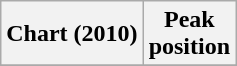<table class="wikitable sortable plainrowheaders" style="text-align:center">
<tr>
<th scope="col">Chart (2010)</th>
<th scope="col">Peak<br>position</th>
</tr>
<tr>
</tr>
</table>
